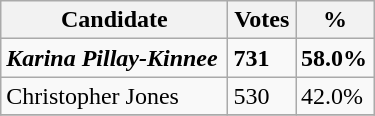<table class="wikitable" style="width:250px">
<tr>
<th>Candidate</th>
<th>Votes</th>
<th>%</th>
</tr>
<tr>
<td><strong><em>Karina Pillay-Kinnee</em></strong></td>
<td><strong>731</strong></td>
<td><strong>58.0%</strong></td>
</tr>
<tr>
<td>Christopher Jones</td>
<td>530</td>
<td>42.0%</td>
</tr>
<tr>
</tr>
</table>
